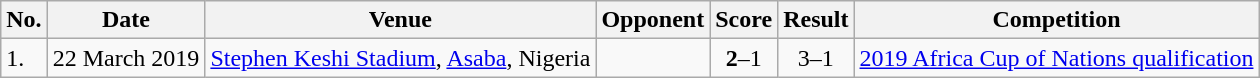<table class="wikitable">
<tr>
<th>No.</th>
<th>Date</th>
<th>Venue</th>
<th>Opponent</th>
<th>Score</th>
<th>Result</th>
<th>Competition</th>
</tr>
<tr>
<td>1.</td>
<td>22 March 2019</td>
<td><a href='#'>Stephen Keshi Stadium</a>, <a href='#'>Asaba</a>, Nigeria</td>
<td></td>
<td align=center><strong>2</strong>–1</td>
<td align=center>3–1</td>
<td><a href='#'>2019 Africa Cup of Nations qualification</a></td>
</tr>
</table>
